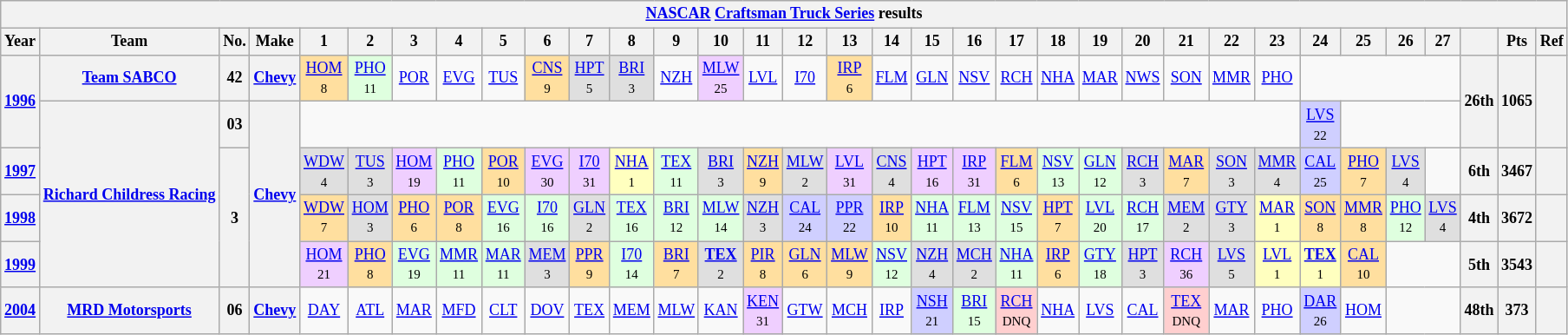<table class="wikitable" style="text-align:center; font-size:75%">
<tr>
<th colspan=45><a href='#'>NASCAR</a> <a href='#'>Craftsman Truck Series</a> results</th>
</tr>
<tr>
<th>Year</th>
<th>Team</th>
<th>No.</th>
<th>Make</th>
<th>1</th>
<th>2</th>
<th>3</th>
<th>4</th>
<th>5</th>
<th>6</th>
<th>7</th>
<th>8</th>
<th>9</th>
<th>10</th>
<th>11</th>
<th>12</th>
<th>13</th>
<th>14</th>
<th>15</th>
<th>16</th>
<th>17</th>
<th>18</th>
<th>19</th>
<th>20</th>
<th>21</th>
<th>22</th>
<th>23</th>
<th>24</th>
<th>25</th>
<th>26</th>
<th>27</th>
<th></th>
<th>Pts</th>
<th>Ref</th>
</tr>
<tr>
<th rowspan=2><a href='#'>1996</a></th>
<th><a href='#'>Team SABCO</a></th>
<th>42</th>
<th><a href='#'>Chevy</a></th>
<td style="background:#FFDF9F;"><a href='#'>HOM</a><br><small>8</small></td>
<td style="background:#DFFFDF;"><a href='#'>PHO</a><br><small>11</small></td>
<td><a href='#'>POR</a></td>
<td><a href='#'>EVG</a></td>
<td><a href='#'>TUS</a></td>
<td style="background:#FFDF9F;"><a href='#'>CNS</a><br><small>9</small></td>
<td style="background:#DFDFDF;"><a href='#'>HPT</a><br><small>5</small></td>
<td style="background:#DFDFDF;"><a href='#'>BRI</a><br><small>3</small></td>
<td><a href='#'>NZH</a></td>
<td style="background:#EFCFFF;"><a href='#'>MLW</a><br><small>25</small></td>
<td><a href='#'>LVL</a></td>
<td><a href='#'>I70</a></td>
<td style="background:#FFDF9F;"><a href='#'>IRP</a><br><small>6</small></td>
<td><a href='#'>FLM</a></td>
<td><a href='#'>GLN</a></td>
<td><a href='#'>NSV</a></td>
<td><a href='#'>RCH</a></td>
<td><a href='#'>NHA</a></td>
<td><a href='#'>MAR</a></td>
<td><a href='#'>NWS</a></td>
<td><a href='#'>SON</a></td>
<td><a href='#'>MMR</a></td>
<td><a href='#'>PHO</a></td>
<td colspan=4></td>
<th rowspan=2>26th</th>
<th rowspan=2>1065</th>
<th rowspan=2></th>
</tr>
<tr>
<th rowspan=4><a href='#'>Richard Childress Racing</a></th>
<th>03</th>
<th rowspan=4><a href='#'>Chevy</a></th>
<td colspan=23></td>
<td style="background:#CFCFFF;"><a href='#'>LVS</a><br><small>22</small></td>
<td colspan=3></td>
</tr>
<tr>
<th><a href='#'>1997</a></th>
<th rowspan=3>3</th>
<td style="background:#DFDFDF;"><a href='#'>WDW</a><br><small>4</small></td>
<td style="background:#DFDFDF;"><a href='#'>TUS</a><br><small>3</small></td>
<td style="background:#EFCFFF;"><a href='#'>HOM</a><br><small>19</small></td>
<td style="background:#DFFFDF;"><a href='#'>PHO</a><br><small>11</small></td>
<td style="background:#FFDF9F;"><a href='#'>POR</a><br><small>10</small></td>
<td style="background:#EFCFFF;"><a href='#'>EVG</a><br><small>30</small></td>
<td style="background:#EFCFFF;"><a href='#'>I70</a><br><small>31</small></td>
<td style="background:#FFFFBF;"><a href='#'>NHA</a><br><small>1</small></td>
<td style="background:#DFFFDF;"><a href='#'>TEX</a><br><small>11</small></td>
<td style="background:#DFDFDF;"><a href='#'>BRI</a><br><small>3</small></td>
<td style="background:#FFDF9F;"><a href='#'>NZH</a><br><small>9</small></td>
<td style="background:#DFDFDF;"><a href='#'>MLW</a><br><small>2</small></td>
<td style="background:#EFCFFF;"><a href='#'>LVL</a><br><small>31</small></td>
<td style="background:#DFDFDF;"><a href='#'>CNS</a><br><small>4</small></td>
<td style="background:#EFCFFF;"><a href='#'>HPT</a><br><small>16</small></td>
<td style="background:#EFCFFF;"><a href='#'>IRP</a><br><small>31</small></td>
<td style="background:#FFDF9F;"><a href='#'>FLM</a><br><small>6</small></td>
<td style="background:#DFFFDF;"><a href='#'>NSV</a><br><small>13</small></td>
<td style="background:#DFFFDF;"><a href='#'>GLN</a><br><small>12</small></td>
<td style="background:#DFDFDF;"><a href='#'>RCH</a><br><small>3</small></td>
<td style="background:#FFDF9F;"><a href='#'>MAR</a><br><small>7</small></td>
<td style="background:#DFDFDF;"><a href='#'>SON</a><br><small>3</small></td>
<td style="background:#DFDFDF;"><a href='#'>MMR</a><br><small>4</small></td>
<td style="background:#CFCFFF;"><a href='#'>CAL</a><br><small>25</small></td>
<td style="background:#FFDF9F;"><a href='#'>PHO</a><br><small>7</small></td>
<td style="background:#DFDFDF;"><a href='#'>LVS</a><br><small>4</small></td>
<td></td>
<th>6th</th>
<th>3467</th>
<th></th>
</tr>
<tr>
<th><a href='#'>1998</a></th>
<td style="background:#FFDF9F;"><a href='#'>WDW</a><br><small>7</small></td>
<td style="background:#DFDFDF;"><a href='#'>HOM</a><br><small>3</small></td>
<td style="background:#FFDF9F;"><a href='#'>PHO</a><br><small>6</small></td>
<td style="background:#FFDF9F;"><a href='#'>POR</a><br><small>8</small></td>
<td style="background:#DFFFDF;"><a href='#'>EVG</a><br><small>16</small></td>
<td style="background:#DFFFDF;"><a href='#'>I70</a><br><small>16</small></td>
<td style="background:#DFDFDF;"><a href='#'>GLN</a><br><small>2</small></td>
<td style="background:#DFFFDF;"><a href='#'>TEX</a><br><small>16</small></td>
<td style="background:#DFFFDF;"><a href='#'>BRI</a><br><small>12</small></td>
<td style="background:#DFFFDF;"><a href='#'>MLW</a><br><small>14</small></td>
<td style="background:#DFDFDF;"><a href='#'>NZH</a><br><small>3</small></td>
<td style="background:#CFCFFF;"><a href='#'>CAL</a><br><small>24</small></td>
<td style="background:#CFCFFF;"><a href='#'>PPR</a><br><small>22</small></td>
<td style="background:#FFDF9F;"><a href='#'>IRP</a><br><small>10</small></td>
<td style="background:#DFFFDF;"><a href='#'>NHA</a><br><small>11</small></td>
<td style="background:#DFFFDF;"><a href='#'>FLM</a><br><small>13</small></td>
<td style="background:#DFFFDF;"><a href='#'>NSV</a><br><small>15</small></td>
<td style="background:#FFDF9F;"><a href='#'>HPT</a><br><small>7</small></td>
<td style="background:#DFFFDF;"><a href='#'>LVL</a><br><small>20</small></td>
<td style="background:#DFFFDF;"><a href='#'>RCH</a><br><small>17</small></td>
<td style="background:#DFDFDF;"><a href='#'>MEM</a><br><small>2</small></td>
<td style="background:#DFDFDF;"><a href='#'>GTY</a><br><small>3</small></td>
<td style="background:#FFFFBF;"><a href='#'>MAR</a><br><small>1</small></td>
<td style="background:#FFDF9F;"><a href='#'>SON</a><br><small>8</small></td>
<td style="background:#FFDF9F;"><a href='#'>MMR</a><br><small>8</small></td>
<td style="background:#DFFFDF;"><a href='#'>PHO</a><br><small>12</small></td>
<td style="background:#DFDFDF;"><a href='#'>LVS</a><br><small>4</small></td>
<th>4th</th>
<th>3672</th>
<th></th>
</tr>
<tr>
<th><a href='#'>1999</a></th>
<td style="background:#EFCFFF;"><a href='#'>HOM</a><br><small>21</small></td>
<td style="background:#FFDF9F;"><a href='#'>PHO</a><br><small>8</small></td>
<td style="background:#DFFFDF;"><a href='#'>EVG</a><br><small>19</small></td>
<td style="background:#DFFFDF;"><a href='#'>MMR</a><br><small>11</small></td>
<td style="background:#DFFFDF;"><a href='#'>MAR</a><br><small>11</small></td>
<td style="background:#DFDFDF;"><a href='#'>MEM</a><br><small>3</small></td>
<td style="background:#FFDF9F;"><a href='#'>PPR</a><br><small>9</small></td>
<td style="background:#DFFFDF;"><a href='#'>I70</a><br><small>14</small></td>
<td style="background:#FFDF9F;"><a href='#'>BRI</a><br><small>7</small></td>
<td style="background:#DFDFDF;"><strong><a href='#'>TEX</a></strong><br><small>2</small></td>
<td style="background:#FFDF9F;"><a href='#'>PIR</a><br><small>8</small></td>
<td style="background:#FFDF9F;"><a href='#'>GLN</a><br><small>6</small></td>
<td style="background:#FFDF9F;"><a href='#'>MLW</a><br><small>9</small></td>
<td style="background:#DFFFDF;"><a href='#'>NSV</a><br><small>12</small></td>
<td style="background:#DFDFDF;"><a href='#'>NZH</a><br><small>4</small></td>
<td style="background:#DFDFDF;"><a href='#'>MCH</a><br><small>2</small></td>
<td style="background:#DFFFDF;"><a href='#'>NHA</a><br><small>11</small></td>
<td style="background:#FFDF9F;"><a href='#'>IRP</a><br><small>6</small></td>
<td style="background:#DFFFDF;"><a href='#'>GTY</a><br><small>18</small></td>
<td style="background:#DFDFDF;"><a href='#'>HPT</a><br><small>3</small></td>
<td style="background:#EFCFFF;"><a href='#'>RCH</a><br><small>36</small></td>
<td style="background:#DFDFDF;"><a href='#'>LVS</a><br><small>5</small></td>
<td style="background:#FFFFBF;"><a href='#'>LVL</a><br><small>1</small></td>
<td style="background:#FFFFBF;"><strong><a href='#'>TEX</a></strong><br><small>1</small></td>
<td style="background:#FFDF9F;"><a href='#'>CAL</a><br><small>10</small></td>
<td colspan=2></td>
<th>5th</th>
<th>3543</th>
<th></th>
</tr>
<tr>
<th><a href='#'>2004</a></th>
<th><a href='#'>MRD Motorsports</a></th>
<th>06</th>
<th><a href='#'>Chevy</a></th>
<td><a href='#'>DAY</a></td>
<td><a href='#'>ATL</a></td>
<td><a href='#'>MAR</a></td>
<td><a href='#'>MFD</a></td>
<td><a href='#'>CLT</a></td>
<td><a href='#'>DOV</a></td>
<td><a href='#'>TEX</a></td>
<td><a href='#'>MEM</a></td>
<td><a href='#'>MLW</a></td>
<td><a href='#'>KAN</a></td>
<td style="background:#EFCFFF;"><a href='#'>KEN</a><br><small>31</small></td>
<td><a href='#'>GTW</a></td>
<td><a href='#'>MCH</a></td>
<td><a href='#'>IRP</a></td>
<td style="background:#CFCFFF;"><a href='#'>NSH</a><br><small>21</small></td>
<td style="background:#DFFFDF;"><a href='#'>BRI</a><br><small>15</small></td>
<td style="background:#FFCFCF;"><a href='#'>RCH</a><br><small>DNQ</small></td>
<td><a href='#'>NHA</a></td>
<td><a href='#'>LVS</a></td>
<td><a href='#'>CAL</a></td>
<td style="background:#FFCFCF;"><a href='#'>TEX</a><br><small>DNQ</small></td>
<td><a href='#'>MAR</a></td>
<td><a href='#'>PHO</a></td>
<td style="background:#CFCFFF;"><a href='#'>DAR</a><br><small>26</small></td>
<td><a href='#'>HOM</a></td>
<td colspan=2></td>
<th>48th</th>
<th>373</th>
<th></th>
</tr>
</table>
